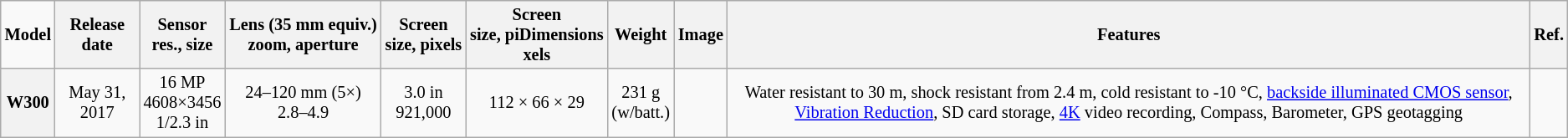<table class="wikitable" style="font-size:85%; text-align: center">
<tr>
<td><strong>Model</strong></td>
<th>Release date</th>
<th>Sensor<br>res., size</th>
<th>Lens (35 mm equiv.)<br>zoom, aperture</th>
<th>Screen<br>size, pixels</th>
<th>Screen<br>size, piDimensions<br>xels</th>
<th>Weight</th>
<th>Image</th>
<th>Features</th>
<th>Ref.</th>
</tr>
<tr>
<th>W300</th>
<td>May 31, 2017</td>
<td>16 MP<br>4608×3456<br>1/2.3 in</td>
<td>24–120 mm (5×)<br>2.8–4.9</td>
<td>3.0 in<br>921,000</td>
<td>112 × 66 × 29</td>
<td>231 g<br>(w/batt.)</td>
<td></td>
<td>Water resistant to 30 m, shock resistant from 2.4 m, cold resistant to -10 °C, <a href='#'>backside illuminated CMOS sensor</a>, <a href='#'>Vibration Reduction</a>, SD card storage, <a href='#'>4K</a> video recording, Compass, Barometer, GPS geotagging</td>
<td></td>
</tr>
</table>
